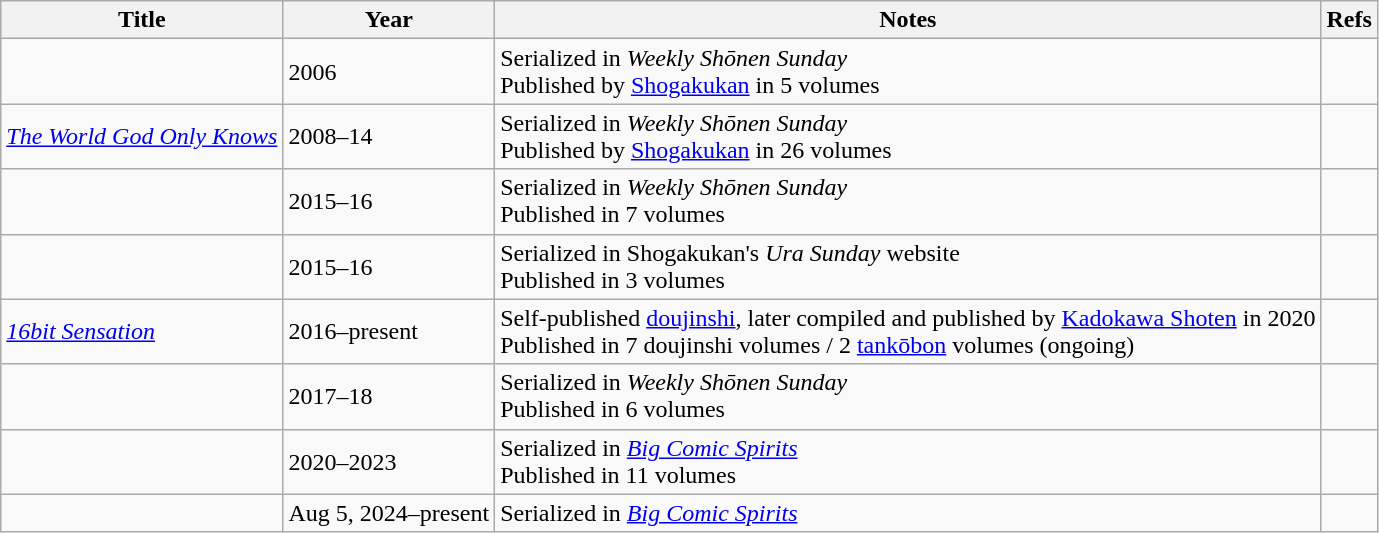<table class="wikitable sortable">
<tr>
<th>Title</th>
<th>Year</th>
<th>Notes</th>
<th>Refs</th>
</tr>
<tr>
<td></td>
<td>2006</td>
<td>Serialized in <em>Weekly Shōnen Sunday</em><br>Published by <a href='#'>Shogakukan</a> in 5 volumes</td>
<td></td>
</tr>
<tr>
<td><em><a href='#'>The World God Only Knows</a></em></td>
<td>2008–14</td>
<td>Serialized in <em>Weekly Shōnen Sunday</em><br>Published by <a href='#'>Shogakukan</a> in 26 volumes</td>
<td></td>
</tr>
<tr>
<td></td>
<td>2015–16</td>
<td>Serialized in <em>Weekly Shōnen Sunday</em><br>Published in 7 volumes</td>
<td></td>
</tr>
<tr>
<td></td>
<td>2015–16</td>
<td>Serialized in Shogakukan's <em>Ura Sunday</em> website<br>Published in 3 volumes</td>
<td></td>
</tr>
<tr>
<td><em><a href='#'>16bit Sensation</a></em></td>
<td>2016–present</td>
<td>Self-published <a href='#'>doujinshi</a>, later compiled and published by <a href='#'>Kadokawa Shoten</a> in 2020<br>Published in 7 doujinshi volumes / 2 <a href='#'>tankōbon</a> volumes (ongoing)</td>
<td></td>
</tr>
<tr>
<td></td>
<td>2017–18</td>
<td>Serialized in <em>Weekly Shōnen Sunday</em><br>Published in 6 volumes</td>
<td></td>
</tr>
<tr>
<td></td>
<td>2020–2023</td>
<td>Serialized in <em><a href='#'>Big Comic Spirits</a></em><br>Published in 11 volumes</td>
<td></td>
</tr>
<tr>
<td></td>
<td>Aug 5, 2024–present</td>
<td>Serialized in <em><a href='#'>Big Comic Spirits</a></em></td>
<td></td>
</tr>
</table>
